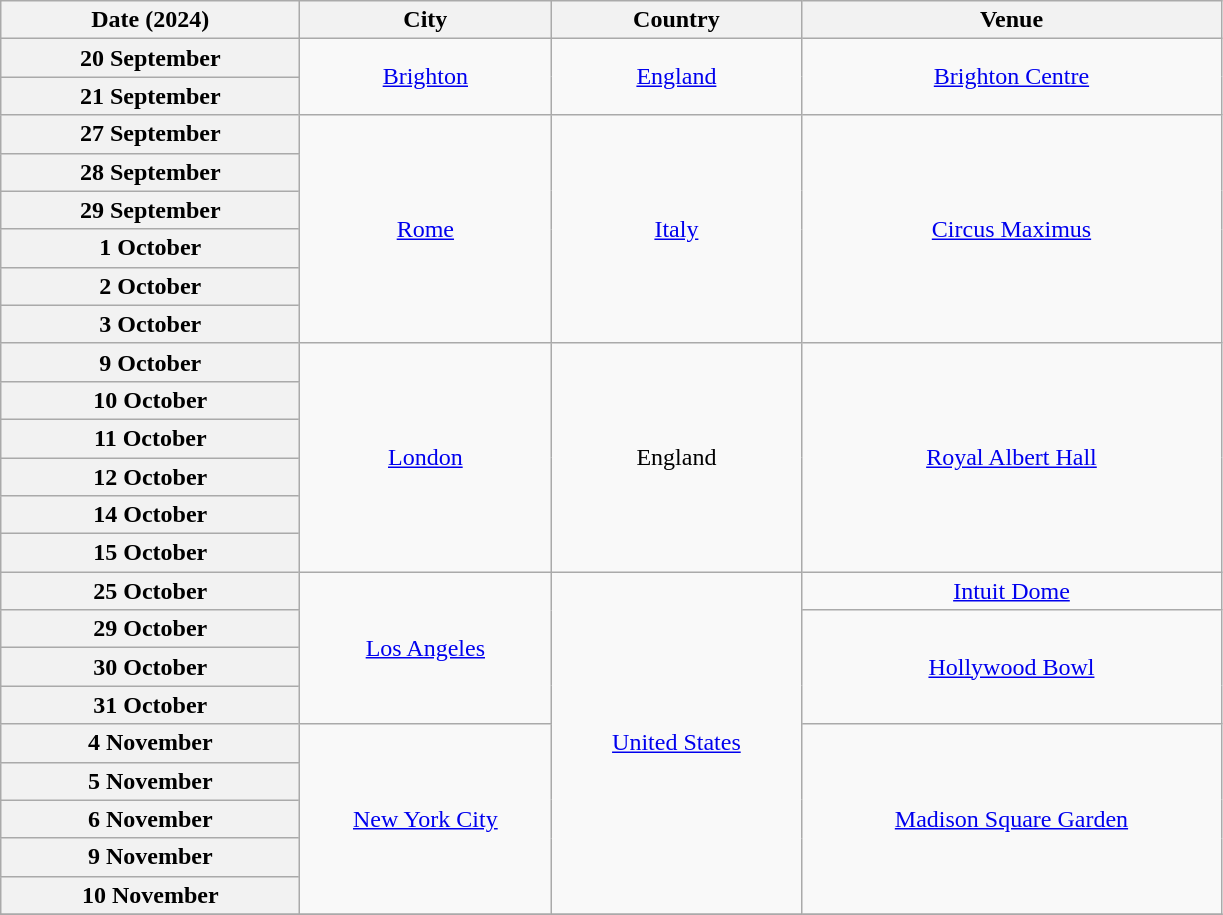<table class="wikitable plainrowheaders" style="text-align:center;">
<tr>
<th scope="col" style="width:12em;">Date (2024)</th>
<th scope="col" style="width:10em;">City</th>
<th scope="col" style="width:10em;">Country</th>
<th scope="col" style="width:17em;">Venue</th>
</tr>
<tr>
<th scope="row" style="text-align:center;">20 September</th>
<td rowspan="2"><a href='#'>Brighton</a></td>
<td rowspan="2"><a href='#'>England</a></td>
<td rowspan="2"><a href='#'>Brighton Centre</a></td>
</tr>
<tr>
<th scope="row" style="text-align:center;">21 September</th>
</tr>
<tr>
<th scope="row" style="text-align:center;">27 September</th>
<td rowspan="6"><a href='#'>Rome</a></td>
<td rowspan="6"><a href='#'>Italy</a></td>
<td rowspan="6"><a href='#'>Circus Maximus</a></td>
</tr>
<tr>
<th scope="row" style="text-align:center;">28 September</th>
</tr>
<tr>
<th scope="row" style="text-align:center;">29 September</th>
</tr>
<tr>
<th scope="row" style="text-align:center;">1 October</th>
</tr>
<tr>
<th scope="row" style="text-align:center;">2 October</th>
</tr>
<tr>
<th scope="row" style="text-align:center;">3 October</th>
</tr>
<tr>
<th scope="row" style="text-align:center;">9 October</th>
<td rowspan="6"><a href='#'>London</a></td>
<td rowspan="6">England</td>
<td rowspan="6"><a href='#'>Royal Albert Hall</a></td>
</tr>
<tr>
<th scope="row" style="text-align:center;">10 October</th>
</tr>
<tr>
<th scope="row" style="text-align:center;">11 October</th>
</tr>
<tr>
<th scope="row" style="text-align:center;">12 October</th>
</tr>
<tr>
<th scope="row" style="text-align:center;">14 October</th>
</tr>
<tr>
<th scope="row" style="text-align:center;">15 October</th>
</tr>
<tr>
<th scope="row" style="text-align:center;">25 October</th>
<td rowspan="4"><a href='#'>Los Angeles</a></td>
<td rowspan="9"><a href='#'>United States</a></td>
<td><a href='#'>Intuit Dome</a></td>
</tr>
<tr>
<th scope="row" style="text-align:center;">29 October</th>
<td rowspan="3"><a href='#'>Hollywood Bowl</a></td>
</tr>
<tr>
<th scope="row" style="text-align:center;">30 October</th>
</tr>
<tr>
<th scope="row" style="text-align:center;">31 October</th>
</tr>
<tr>
<th scope="row" style="text-align:center;">4 November</th>
<td rowspan="5"><a href='#'>New York City</a></td>
<td rowspan="5"><a href='#'>Madison Square Garden</a></td>
</tr>
<tr>
<th scope="row" style="text-align:center;">5 November</th>
</tr>
<tr>
<th scope="row" style="text-align:center;">6 November</th>
</tr>
<tr>
<th scope="row" style="text-align:center;">9 November</th>
</tr>
<tr>
<th scope="row" style="text-align:center;">10 November</th>
</tr>
<tr>
</tr>
</table>
